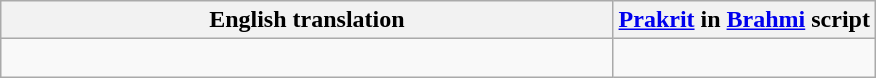<table class = "wikitable center">
<tr>
<th scope = "col" align=center>English translation</th>
<th><a href='#'>Prakrit</a> in <a href='#'>Brahmi</a> script</th>
</tr>
<tr>
<td align = left><br></td>
<td align = center width = "30%"><br></td>
</tr>
</table>
